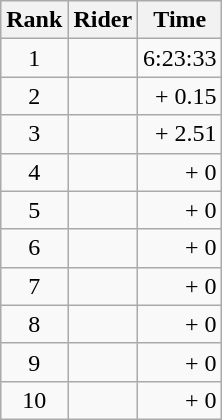<table class="wikitable">
<tr>
<th scope="col">Rank</th>
<th scope="col">Rider</th>
<th scope="col">Time</th>
</tr>
<tr>
<td style="text-align:center;">1</td>
<td></td>
<td style="text-align:right;">6:23:33</td>
</tr>
<tr>
<td style="text-align:center;">2</td>
<td></td>
<td style="text-align:right;">+ 0.15</td>
</tr>
<tr>
<td style="text-align:center;">3</td>
<td></td>
<td style="text-align:right;">+ 2.51</td>
</tr>
<tr>
<td style="text-align:center;">4</td>
<td></td>
<td style="text-align:right;">+ 0</td>
</tr>
<tr>
<td style="text-align:center;">5</td>
<td></td>
<td style="text-align:right;">+ 0</td>
</tr>
<tr>
<td style="text-align:center;">6</td>
<td></td>
<td style="text-align:right;">+ 0</td>
</tr>
<tr>
<td style="text-align:center;">7</td>
<td></td>
<td style="text-align:right;">+ 0</td>
</tr>
<tr>
<td style="text-align:center;">8</td>
<td></td>
<td style="text-align:right;">+ 0</td>
</tr>
<tr>
<td style="text-align:center;">9</td>
<td></td>
<td style="text-align:right;">+ 0</td>
</tr>
<tr>
<td style="text-align:center;">10</td>
<td></td>
<td style="text-align:right;">+ 0</td>
</tr>
</table>
